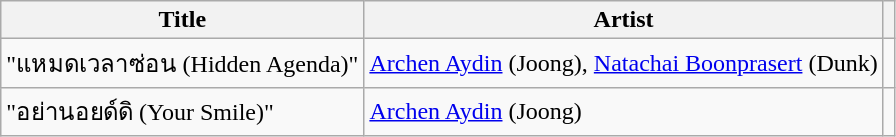<table class="wikitable">
<tr>
<th>Title</th>
<th>Artist</th>
<th></th>
</tr>
<tr>
<td>"แหมดเวลาซ่อน (Hidden Agenda)"</td>
<td><a href='#'>Archen Aydin</a> (Joong), <a href='#'>Natachai Boonprasert</a> (Dunk)</td>
<td></td>
</tr>
<tr>
<td>"อย่านอยด์ดิ (Your Smile)"</td>
<td><a href='#'>Archen Aydin</a> (Joong)</td>
<td></td>
</tr>
</table>
